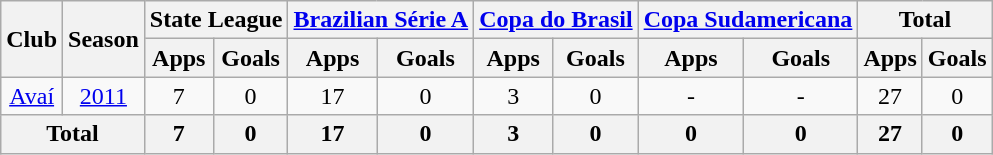<table class="wikitable" style="text-align: center;">
<tr>
<th rowspan="2">Club</th>
<th rowspan="2">Season</th>
<th colspan="2">State League</th>
<th colspan="2"><a href='#'>Brazilian Série A</a></th>
<th colspan="2"><a href='#'>Copa do Brasil</a></th>
<th colspan="2"><a href='#'>Copa Sudamericana</a></th>
<th colspan="2">Total</th>
</tr>
<tr>
<th>Apps</th>
<th>Goals</th>
<th>Apps</th>
<th>Goals</th>
<th>Apps</th>
<th>Goals</th>
<th>Apps</th>
<th>Goals</th>
<th>Apps</th>
<th>Goals</th>
</tr>
<tr>
<td rowspan="1" valign="center"><a href='#'>Avaí</a></td>
<td><a href='#'>2011</a></td>
<td>7</td>
<td>0</td>
<td>17</td>
<td>0</td>
<td>3</td>
<td>0</td>
<td>-</td>
<td>-</td>
<td>27</td>
<td>0</td>
</tr>
<tr>
<th colspan="2"><strong>Total</strong></th>
<th>7</th>
<th>0</th>
<th>17</th>
<th>0</th>
<th>3</th>
<th>0</th>
<th>0</th>
<th>0</th>
<th>27</th>
<th>0</th>
</tr>
</table>
